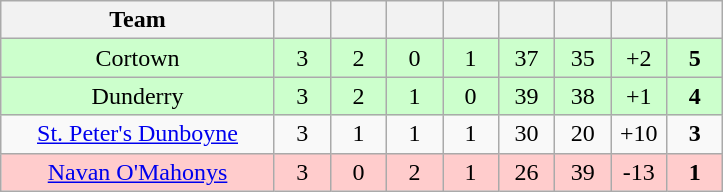<table class="wikitable" style="text-align:center">
<tr>
<th width="175">Team</th>
<th width="30"></th>
<th width="30"></th>
<th width="30"></th>
<th width="30"></th>
<th width="30"></th>
<th width="30"></th>
<th width="30"></th>
<th width="30"></th>
</tr>
<tr style="background:#cfc;">
<td>Cortown</td>
<td>3</td>
<td>2</td>
<td>0</td>
<td>1</td>
<td>37</td>
<td>35</td>
<td>+2</td>
<td><strong>5</strong></td>
</tr>
<tr style="background:#cfc;">
<td>Dunderry</td>
<td>3</td>
<td>2</td>
<td>1</td>
<td>0</td>
<td>39</td>
<td>38</td>
<td>+1</td>
<td><strong>4</strong></td>
</tr>
<tr>
<td><a href='#'>St. Peter's Dunboyne</a></td>
<td>3</td>
<td>1</td>
<td>1</td>
<td>1</td>
<td>30</td>
<td>20</td>
<td>+10</td>
<td><strong>3</strong></td>
</tr>
<tr style="background:#fcc;">
<td><a href='#'>Navan O'Mahonys</a></td>
<td>3</td>
<td>0</td>
<td>2</td>
<td>1</td>
<td>26</td>
<td>39</td>
<td>-13</td>
<td><strong>1</strong></td>
</tr>
</table>
